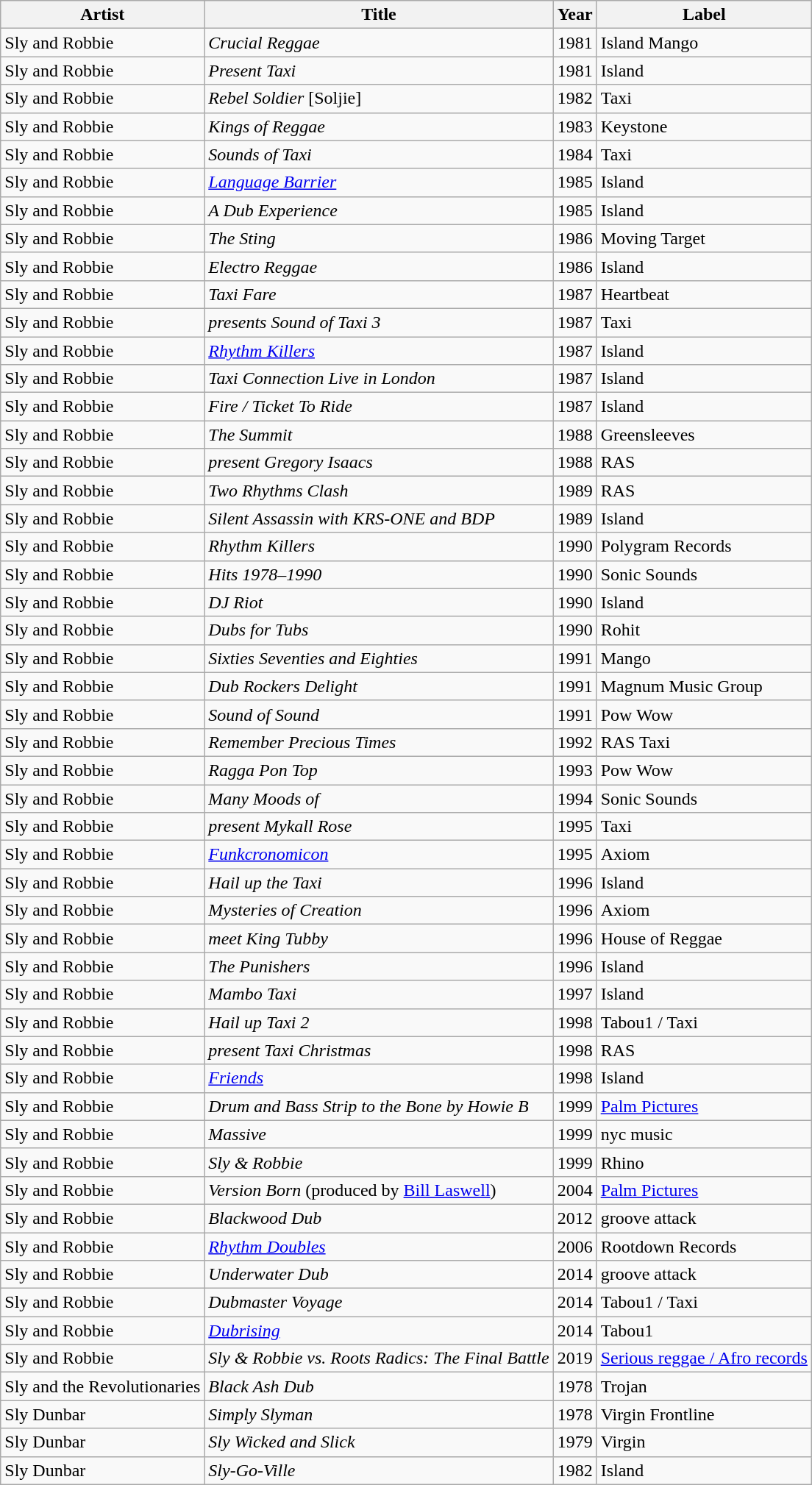<table class="wikitable sortable">
<tr>
<th>Artist</th>
<th>Title</th>
<th>Year</th>
<th>Label</th>
</tr>
<tr>
<td>Sly and Robbie</td>
<td><em>Crucial Reggae</em></td>
<td>1981</td>
<td>Island Mango</td>
</tr>
<tr>
<td>Sly and Robbie</td>
<td><em>Present Taxi</em></td>
<td>1981</td>
<td>Island</td>
</tr>
<tr>
<td>Sly and Robbie</td>
<td><em>Rebel Soldier</em> [Soljie]</td>
<td>1982</td>
<td>Taxi</td>
</tr>
<tr>
<td>Sly and Robbie</td>
<td><em>Kings of Reggae</em></td>
<td>1983</td>
<td>Keystone</td>
</tr>
<tr>
<td>Sly and Robbie</td>
<td><em>Sounds of Taxi</em></td>
<td>1984</td>
<td>Taxi</td>
</tr>
<tr>
<td>Sly and Robbie</td>
<td><em><a href='#'>Language Barrier</a></em></td>
<td>1985</td>
<td>Island</td>
</tr>
<tr>
<td>Sly and Robbie</td>
<td><em>A Dub Experience</em></td>
<td>1985</td>
<td>Island</td>
</tr>
<tr>
<td>Sly and Robbie</td>
<td><em>The Sting</em></td>
<td>1986</td>
<td>Moving Target</td>
</tr>
<tr>
<td>Sly and Robbie</td>
<td><em>Electro Reggae</em></td>
<td>1986</td>
<td>Island</td>
</tr>
<tr>
<td>Sly and Robbie</td>
<td><em>Taxi Fare</em></td>
<td>1987</td>
<td>Heartbeat</td>
</tr>
<tr>
<td>Sly and Robbie</td>
<td><em>presents Sound of Taxi 3</em></td>
<td>1987</td>
<td>Taxi</td>
</tr>
<tr>
<td>Sly and Robbie</td>
<td><em><a href='#'>Rhythm Killers</a></em></td>
<td>1987</td>
<td>Island</td>
</tr>
<tr>
<td>Sly and Robbie</td>
<td><em>Taxi Connection Live in London</em></td>
<td>1987</td>
<td>Island</td>
</tr>
<tr>
<td>Sly and Robbie</td>
<td><em>Fire / Ticket To Ride</em></td>
<td>1987</td>
<td>Island</td>
</tr>
<tr>
<td>Sly and Robbie</td>
<td><em>The Summit</em></td>
<td>1988</td>
<td>Greensleeves</td>
</tr>
<tr>
<td>Sly and Robbie</td>
<td><em>present Gregory Isaacs</em></td>
<td>1988</td>
<td>RAS</td>
</tr>
<tr>
<td>Sly and Robbie</td>
<td><em>Two Rhythms Clash</em></td>
<td>1989</td>
<td>RAS</td>
</tr>
<tr>
<td>Sly and Robbie</td>
<td><em>Silent Assassin with KRS-ONE and BDP</em></td>
<td>1989</td>
<td>Island</td>
</tr>
<tr>
<td>Sly and Robbie</td>
<td><em>Rhythm Killers</em></td>
<td>1990</td>
<td>Polygram Records</td>
</tr>
<tr>
<td>Sly and Robbie</td>
<td><em>Hits 1978–1990</em></td>
<td>1990</td>
<td>Sonic Sounds</td>
</tr>
<tr>
<td>Sly and Robbie</td>
<td><em>DJ Riot</em></td>
<td>1990</td>
<td>Island</td>
</tr>
<tr>
<td>Sly and Robbie</td>
<td><em>Dubs for Tubs</em></td>
<td>1990</td>
<td>Rohit</td>
</tr>
<tr>
<td>Sly and Robbie</td>
<td><em>Sixties Seventies and Eighties</em></td>
<td>1991</td>
<td>Mango</td>
</tr>
<tr>
<td>Sly and Robbie</td>
<td><em>Dub Rockers Delight</em></td>
<td>1991</td>
<td>Magnum Music Group</td>
</tr>
<tr>
<td>Sly and Robbie</td>
<td><em>Sound of Sound</em></td>
<td>1991</td>
<td>Pow Wow</td>
</tr>
<tr>
<td>Sly and Robbie</td>
<td><em>Remember Precious Times</em></td>
<td>1992</td>
<td>RAS Taxi</td>
</tr>
<tr>
<td>Sly and Robbie</td>
<td><em>Ragga Pon Top</em></td>
<td>1993</td>
<td>Pow Wow</td>
</tr>
<tr>
<td>Sly and Robbie</td>
<td><em>Many Moods of</em></td>
<td>1994</td>
<td>Sonic Sounds</td>
</tr>
<tr>
<td>Sly and Robbie</td>
<td><em>present Mykall Rose</em></td>
<td>1995</td>
<td>Taxi</td>
</tr>
<tr>
<td>Sly and Robbie</td>
<td><em><a href='#'>Funkcronomicon</a></em></td>
<td>1995</td>
<td>Axiom</td>
</tr>
<tr>
<td>Sly and Robbie</td>
<td><em>Hail up the Taxi</em></td>
<td>1996</td>
<td>Island</td>
</tr>
<tr>
<td>Sly and Robbie</td>
<td><em>Mysteries of Creation</em></td>
<td>1996</td>
<td>Axiom</td>
</tr>
<tr>
<td>Sly and Robbie</td>
<td><em>meet King Tubby</em></td>
<td>1996</td>
<td>House of Reggae</td>
</tr>
<tr>
<td>Sly and Robbie</td>
<td><em>The Punishers</em></td>
<td>1996</td>
<td>Island</td>
</tr>
<tr>
<td>Sly and Robbie</td>
<td><em>Mambo Taxi</em></td>
<td>1997</td>
<td>Island</td>
</tr>
<tr>
<td>Sly and Robbie</td>
<td><em> Hail up Taxi 2</em></td>
<td>1998</td>
<td>Tabou1 / Taxi</td>
</tr>
<tr>
<td>Sly and Robbie</td>
<td><em>present Taxi Christmas</em></td>
<td>1998</td>
<td>RAS</td>
</tr>
<tr>
<td>Sly and Robbie</td>
<td><em><a href='#'>Friends</a></em></td>
<td>1998</td>
<td>Island</td>
</tr>
<tr>
<td>Sly and Robbie</td>
<td><em>Drum and Bass Strip to the Bone by Howie B</em></td>
<td>1999</td>
<td><a href='#'>Palm Pictures</a></td>
</tr>
<tr>
<td>Sly and Robbie</td>
<td><em>Massive</em></td>
<td>1999</td>
<td>nyc music</td>
</tr>
<tr>
<td>Sly and Robbie</td>
<td><em>Sly & Robbie</em></td>
<td>1999</td>
<td>Rhino</td>
</tr>
<tr>
<td>Sly and Robbie</td>
<td><em>Version Born</em> (produced by <a href='#'>Bill Laswell</a>)</td>
<td>2004</td>
<td><a href='#'>Palm Pictures</a></td>
</tr>
<tr>
<td>Sly and Robbie</td>
<td><em>Blackwood Dub</em></td>
<td>2012</td>
<td>groove attack</td>
</tr>
<tr>
<td>Sly and Robbie</td>
<td><em><a href='#'>Rhythm Doubles</a></em></td>
<td>2006</td>
<td>Rootdown Records</td>
</tr>
<tr>
<td>Sly and Robbie</td>
<td><em>Underwater Dub</em></td>
<td>2014</td>
<td>groove attack</td>
</tr>
<tr>
<td>Sly and Robbie</td>
<td><em>Dubmaster Voyage</em></td>
<td>2014</td>
<td>Tabou1 / Taxi</td>
</tr>
<tr>
<td>Sly and Robbie</td>
<td><em><a href='#'>Dubrising</a></em></td>
<td>2014</td>
<td>Tabou1</td>
</tr>
<tr>
<td>Sly and Robbie</td>
<td><em>Sly & Robbie vs. Roots Radics: The Final Battle</em></td>
<td>2019</td>
<td><a href='#'>Serious reggae / Afro records</a></td>
</tr>
<tr>
<td>Sly and the Revolutionaries</td>
<td><em>Black Ash Dub</em></td>
<td>1978</td>
<td>Trojan</td>
</tr>
<tr>
<td>Sly Dunbar</td>
<td><em>Simply Slyman</em></td>
<td>1978</td>
<td>Virgin Frontline</td>
</tr>
<tr>
<td>Sly Dunbar</td>
<td><em>Sly Wicked and Slick</em></td>
<td>1979</td>
<td>Virgin</td>
</tr>
<tr>
<td>Sly Dunbar</td>
<td><em>Sly-Go-Ville</em></td>
<td>1982</td>
<td>Island</td>
</tr>
</table>
